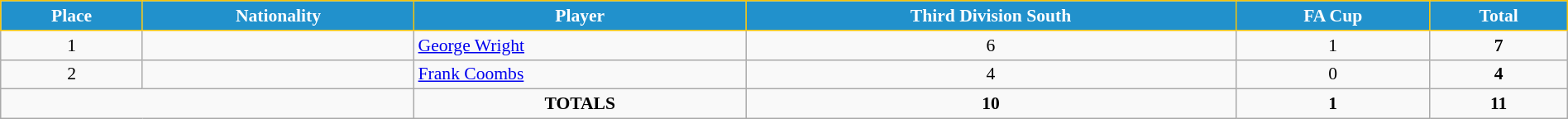<table class="wikitable" style="text-align:center; font-size:90%; width:100%;">
<tr>
<th style="background:#2191CC; color:white; border:1px solid #F7C408; text-align:center;">Place</th>
<th style="background:#2191CC; color:white; border:1px solid #F7C408; text-align:center;">Nationality</th>
<th style="background:#2191CC; color:white; border:1px solid #F7C408; text-align:center;">Player</th>
<th style="background:#2191CC; color:white; border:1px solid #F7C408; text-align:center;">Third Division South</th>
<th style="background:#2191CC; color:white; border:1px solid #F7C408; text-align:center;">FA Cup</th>
<th style="background:#2191CC; color:white; border:1px solid #F7C408; text-align:center;">Total</th>
</tr>
<tr>
<td>1</td>
<td></td>
<td align="left"><a href='#'>George Wright</a></td>
<td>6</td>
<td>1</td>
<td><strong>7</strong></td>
</tr>
<tr>
<td>2</td>
<td></td>
<td align="left"><a href='#'>Frank Coombs</a></td>
<td>4</td>
<td>0</td>
<td><strong>4</strong></td>
</tr>
<tr>
<td colspan="2"></td>
<td><strong>TOTALS</strong></td>
<td><strong>10</strong></td>
<td><strong>1</strong></td>
<td><strong>11</strong></td>
</tr>
</table>
